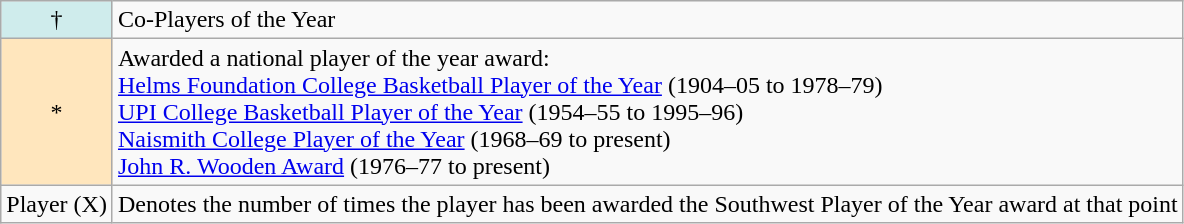<table class="wikitable">
<tr>
<td style="background-color:#CFECEC;" align="center">†</td>
<td>Co-Players of the Year</td>
</tr>
<tr>
<td style="background-color:#FFE6BD;" align="center">*</td>
<td>Awarded a national player of the year award: <br><a href='#'>Helms Foundation College Basketball Player of the Year</a> (1904–05 to 1978–79)<br> <a href='#'>UPI College Basketball Player of the Year</a> (1954–55 to 1995–96)<br> <a href='#'>Naismith College Player of the Year</a> (1968–69 to present)<br> <a href='#'>John R. Wooden Award</a> (1976–77 to present)</td>
</tr>
<tr>
<td>Player (X)</td>
<td>Denotes the number of times the player has been awarded the Southwest Player of the Year award at that point</td>
</tr>
</table>
